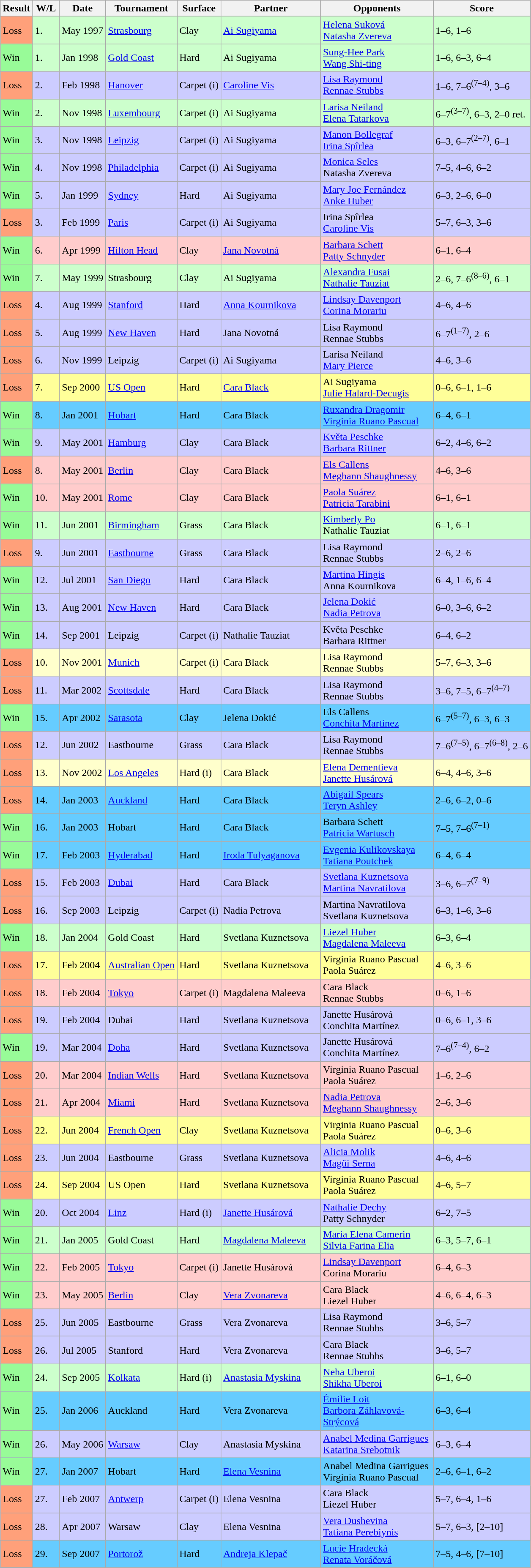<table class="sortable wikitable">
<tr>
<th>Result</th>
<th style="width:35px" class="unsortable">W/L</th>
<th>Date</th>
<th>Tournament</th>
<th>Surface</th>
<th width=150>Partner</th>
<th width=170>Opponents</th>
<th class="unsortable">Score</th>
</tr>
<tr bgcolor="CCFFCC">
<td style="background:#ffa07a;">Loss</td>
<td>1.</td>
<td>May 1997</td>
<td><a href='#'>Strasbourg</a></td>
<td>Clay</td>
<td> <a href='#'>Ai Sugiyama</a></td>
<td> <a href='#'>Helena Suková</a> <br>  <a href='#'>Natasha Zvereva</a></td>
<td>1–6, 1–6</td>
</tr>
<tr bgcolor="#CCFFCC">
<td style="background:#98fb98;">Win</td>
<td>1.</td>
<td>Jan 1998</td>
<td><a href='#'>Gold Coast</a></td>
<td>Hard</td>
<td> Ai Sugiyama</td>
<td> <a href='#'>Sung-Hee Park</a> <br>  <a href='#'>Wang Shi-ting</a></td>
<td>1–6, 6–3, 6–4</td>
</tr>
<tr style="background:#ccf;">
<td style="background:#ffa07a;">Loss</td>
<td>2.</td>
<td>Feb 1998</td>
<td><a href='#'>Hanover</a></td>
<td>Carpet (i)</td>
<td> <a href='#'>Caroline Vis</a></td>
<td> <a href='#'>Lisa Raymond</a> <br>  <a href='#'>Rennae Stubbs</a></td>
<td>1–6, 7–6<sup>(7–4)</sup>, 3–6</td>
</tr>
<tr bgcolor="#CCFFCC">
<td style="background:#98fb98;">Win</td>
<td>2.</td>
<td>Nov 1998</td>
<td><a href='#'>Luxembourg</a></td>
<td>Carpet (i)</td>
<td> Ai Sugiyama</td>
<td> <a href='#'>Larisa Neiland</a> <br>  <a href='#'>Elena Tatarkova</a></td>
<td>6–7<sup>(3–7)</sup>, 6–3, 2–0 ret.</td>
</tr>
<tr bgcolor="#CCCCFF">
<td style="background:#98fb98;">Win</td>
<td>3.</td>
<td>Nov 1998</td>
<td><a href='#'>Leipzig</a></td>
<td>Carpet (i)</td>
<td> Ai Sugiyama</td>
<td> <a href='#'>Manon Bollegraf</a> <br>  <a href='#'>Irina Spîrlea</a></td>
<td>6–3, 6–7<sup>(2–7)</sup>, 6–1</td>
</tr>
<tr bgcolor="#CCCCFF">
<td style="background:#98fb98;">Win</td>
<td>4.</td>
<td>Nov 1998</td>
<td><a href='#'>Philadelphia</a></td>
<td>Carpet (i)</td>
<td> Ai Sugiyama</td>
<td> <a href='#'>Monica Seles</a> <br>  Natasha Zvereva</td>
<td>7–5, 4–6, 6–2</td>
</tr>
<tr bgcolor="#CCCCFF">
<td style="background:#98fb98;">Win</td>
<td>5.</td>
<td>Jan 1999</td>
<td><a href='#'>Sydney</a></td>
<td>Hard</td>
<td> Ai Sugiyama</td>
<td> <a href='#'>Mary Joe Fernández</a> <br>  <a href='#'>Anke Huber</a></td>
<td>6–3, 2–6, 6–0</td>
</tr>
<tr bgcolor="#ccccff">
<td style="background:#ffa07a;">Loss</td>
<td>3.</td>
<td>Feb 1999</td>
<td><a href='#'>Paris</a></td>
<td>Carpet (i)</td>
<td> Ai Sugiyama</td>
<td> Irina Spîrlea <br>  <a href='#'>Caroline Vis</a></td>
<td>5–7, 6–3, 3–6</td>
</tr>
<tr bgcolor="#FFCCCC">
<td style="background:#98fb98;">Win</td>
<td>6.</td>
<td>Apr 1999</td>
<td><a href='#'>Hilton Head</a></td>
<td>Clay</td>
<td> <a href='#'>Jana Novotná</a></td>
<td> <a href='#'>Barbara Schett</a> <br>  <a href='#'>Patty Schnyder</a></td>
<td>6–1, 6–4</td>
</tr>
<tr bgcolor="#CCFFCC">
<td style="background:#98fb98;">Win</td>
<td>7.</td>
<td>May 1999</td>
<td>Strasbourg</td>
<td>Clay</td>
<td> Ai Sugiyama</td>
<td> <a href='#'>Alexandra Fusai</a> <br>  <a href='#'>Nathalie Tauziat</a></td>
<td>2–6, 7–6<sup>(8–6)</sup>, 6–1</td>
</tr>
<tr bgcolor="#CCCCFF">
<td style="background:#ffa07a;">Loss</td>
<td>4.</td>
<td>Aug 1999</td>
<td><a href='#'>Stanford</a></td>
<td>Hard</td>
<td> <a href='#'>Anna Kournikova</a></td>
<td> <a href='#'>Lindsay Davenport</a> <br>  <a href='#'>Corina Morariu</a></td>
<td>4–6, 4–6</td>
</tr>
<tr style="background:#ccf;">
<td style="background:#ffa07a;">Loss</td>
<td>5.</td>
<td>Aug 1999</td>
<td><a href='#'>New Haven</a></td>
<td>Hard</td>
<td> Jana Novotná</td>
<td> Lisa Raymond <br>  Rennae Stubbs</td>
<td>6–7<sup>(1–7)</sup>, 2–6</td>
</tr>
<tr bgcolor="#CCCCFF">
<td style="background:#ffa07a;">Loss</td>
<td>6.</td>
<td>Nov 1999</td>
<td>Leipzig</td>
<td>Carpet (i)</td>
<td> Ai Sugiyama</td>
<td> Larisa Neiland <br>  <a href='#'>Mary Pierce</a></td>
<td>4–6, 3–6</td>
</tr>
<tr style="background:#ff9;">
<td style="background:#ffa07a;">Loss</td>
<td>7.</td>
<td>Sep 2000</td>
<td><a href='#'>US Open</a></td>
<td>Hard</td>
<td> <a href='#'>Cara Black</a></td>
<td> Ai Sugiyama <br>  <a href='#'>Julie Halard-Decugis</a></td>
<td>0–6, 6–1, 1–6</td>
</tr>
<tr bgcolor="#66CCFF">
<td style="background:#98fb98;">Win</td>
<td>8.</td>
<td>Jan 2001</td>
<td><a href='#'>Hobart</a></td>
<td>Hard</td>
<td> Cara Black</td>
<td> <a href='#'>Ruxandra Dragomir</a> <br>  <a href='#'>Virginia Ruano Pascual</a></td>
<td>6–4, 6–1</td>
</tr>
<tr bgcolor="#CCCCFF">
<td style="background:#98fb98;">Win</td>
<td>9.</td>
<td>May 2001</td>
<td><a href='#'>Hamburg</a></td>
<td>Clay</td>
<td> Cara Black</td>
<td> <a href='#'>Květa Peschke</a> <br>  <a href='#'>Barbara Rittner</a></td>
<td>6–2, 4–6, 6–2</td>
</tr>
<tr bgcolor="#ffcccc">
<td style="background:#ffa07a;">Loss</td>
<td>8.</td>
<td>May 2001</td>
<td><a href='#'>Berlin</a></td>
<td>Clay</td>
<td> Cara Black</td>
<td> <a href='#'>Els Callens</a> <br>  <a href='#'>Meghann Shaughnessy</a></td>
<td>4–6, 3–6</td>
</tr>
<tr bgcolor="#ffcccc">
<td style="background:#98fb98;">Win</td>
<td>10.</td>
<td>May 2001</td>
<td><a href='#'>Rome</a></td>
<td>Clay</td>
<td> Cara Black</td>
<td> <a href='#'>Paola Suárez</a> <br>  <a href='#'>Patricia Tarabini</a></td>
<td>6–1, 6–1</td>
</tr>
<tr bgcolor="CCFFCC">
<td style="background:#98fb98;">Win</td>
<td>11.</td>
<td>Jun 2001</td>
<td><a href='#'>Birmingham</a></td>
<td>Grass</td>
<td> Cara Black</td>
<td> <a href='#'>Kimberly Po</a> <br>  Nathalie Tauziat</td>
<td>6–1, 6–1</td>
</tr>
<tr bgcolor="#ccccff">
<td style="background:#ffa07a;">Loss</td>
<td>9.</td>
<td>Jun 2001</td>
<td><a href='#'>Eastbourne</a></td>
<td>Grass</td>
<td> Cara Black</td>
<td> Lisa Raymond <br>  Rennae Stubbs</td>
<td>2–6, 2–6</td>
</tr>
<tr bgcolor="#CCCCFF">
<td style="background:#98fb98;">Win</td>
<td>12.</td>
<td>Jul 2001</td>
<td><a href='#'>San Diego</a></td>
<td>Hard</td>
<td> Cara Black</td>
<td> <a href='#'>Martina Hingis</a> <br>  Anna Kournikova</td>
<td>6–4, 1–6, 6–4</td>
</tr>
<tr bgcolor="#CCCCFF">
<td style="background:#98fb98;">Win</td>
<td>13.</td>
<td>Aug 2001</td>
<td><a href='#'>New Haven</a></td>
<td>Hard</td>
<td> Cara Black</td>
<td> <a href='#'>Jelena Dokić</a> <br>  <a href='#'>Nadia Petrova</a></td>
<td>6–0, 3–6, 6–2</td>
</tr>
<tr bgcolor="#CCCCFF">
<td style="background:#98fb98;">Win</td>
<td>14.</td>
<td>Sep 2001</td>
<td>Leipzig</td>
<td>Carpet (i)</td>
<td> Nathalie Tauziat</td>
<td> Květa Peschke <br>  Barbara Rittner</td>
<td>6–4, 6–2</td>
</tr>
<tr bgcolor="#ffffcc">
<td style="background:#ffa07a;">Loss</td>
<td>10.</td>
<td>Nov 2001</td>
<td><a href='#'>Munich</a></td>
<td>Carpet (i)</td>
<td> Cara Black</td>
<td> Lisa Raymond <br>  Rennae Stubbs</td>
<td>5–7, 6–3, 3–6</td>
</tr>
<tr bgcolor="#ccccff">
<td style="background:#ffa07a;">Loss</td>
<td>11.</td>
<td>Mar 2002</td>
<td><a href='#'>Scottsdale</a></td>
<td>Hard</td>
<td> Cara Black</td>
<td> Lisa Raymond <br>  Rennae Stubbs</td>
<td>3–6, 7–5, 6–7<sup>(4–7)</sup></td>
</tr>
<tr bgcolor="#66CCFF">
<td style="background:#98fb98;">Win</td>
<td>15.</td>
<td>Apr 2002</td>
<td><a href='#'>Sarasota</a></td>
<td>Clay</td>
<td> Jelena Dokić</td>
<td> Els Callens <br>  <a href='#'>Conchita Martínez</a></td>
<td>6–7<sup>(5–7)</sup>, 6–3, 6–3</td>
</tr>
<tr bgcolor="#ccccff">
<td style="background:#ffa07a;">Loss</td>
<td>12.</td>
<td>Jun 2002</td>
<td>Eastbourne</td>
<td>Grass</td>
<td> Cara Black</td>
<td> Lisa Raymond <br>  Rennae Stubbs</td>
<td>7–6<sup>(7–5)</sup>, 6–7<sup>(6–8)</sup>, 2–6</td>
</tr>
<tr bgcolor="#ffffcc">
<td style="background:#ffa07a;">Loss</td>
<td>13.</td>
<td>Nov 2002</td>
<td><a href='#'>Los Angeles</a></td>
<td>Hard (i)</td>
<td> Cara Black</td>
<td> <a href='#'>Elena Dementieva</a> <br>  <a href='#'>Janette Husárová</a></td>
<td>6–4, 4–6, 3–6</td>
</tr>
<tr bgcolor="#66ccff">
<td style="background:#ffa07a;">Loss</td>
<td>14.</td>
<td>Jan 2003</td>
<td><a href='#'>Auckland</a></td>
<td>Hard</td>
<td> Cara Black</td>
<td> <a href='#'>Abigail Spears</a> <br>  <a href='#'>Teryn Ashley</a></td>
<td>2–6, 6–2, 0–6</td>
</tr>
<tr bgcolor="#66CCFF">
<td style="background:#98fb98;">Win</td>
<td>16.</td>
<td>Jan 2003</td>
<td>Hobart</td>
<td>Hard</td>
<td> Cara Black</td>
<td> Barbara Schett <br>  <a href='#'>Patricia Wartusch</a></td>
<td>7–5, 7–6<sup>(7–1)</sup></td>
</tr>
<tr bgcolor="#66CCFF">
<td style="background:#98fb98;">Win</td>
<td>17.</td>
<td>Feb 2003</td>
<td><a href='#'>Hyderabad</a></td>
<td>Hard</td>
<td> <a href='#'>Iroda Tulyaganova</a></td>
<td> <a href='#'>Evgenia Kulikovskaya</a> <br>  <a href='#'>Tatiana Poutchek</a></td>
<td>6–4, 6–4</td>
</tr>
<tr bgcolor="#CCCCFF">
<td style="background:#ffa07a;">Loss</td>
<td>15.</td>
<td>Feb 2003</td>
<td><a href='#'>Dubai</a></td>
<td>Hard</td>
<td> Cara Black</td>
<td> <a href='#'>Svetlana Kuznetsova</a> <br>  <a href='#'>Martina Navratilova</a></td>
<td>3–6, 6–7<sup>(7–9)</sup></td>
</tr>
<tr bgcolor="#ccccff">
<td style="background:#ffa07a;">Loss</td>
<td>16.</td>
<td>Sep 2003</td>
<td>Leipzig</td>
<td>Carpet (i)</td>
<td> Nadia Petrova</td>
<td> Martina Navratilova <br>  Svetlana Kuznetsova</td>
<td>6–3, 1–6, 3–6</td>
</tr>
<tr bgcolor="#CCFFCC">
<td style="background:#98fb98;">Win</td>
<td>18.</td>
<td>Jan 2004</td>
<td>Gold Coast</td>
<td>Hard</td>
<td> Svetlana Kuznetsova</td>
<td> <a href='#'>Liezel Huber</a> <br>  <a href='#'>Magdalena Maleeva</a></td>
<td>6–3, 6–4</td>
</tr>
<tr style="background:#ff9;">
<td style="background:#ffa07a;">Loss</td>
<td>17.</td>
<td>Feb 2004</td>
<td><a href='#'>Australian Open</a></td>
<td>Hard</td>
<td> Svetlana Kuznetsova</td>
<td> Virginia Ruano Pascual <br>  Paola Suárez</td>
<td>4–6, 3–6</td>
</tr>
<tr style="background:#fcc;">
<td style="background:#ffa07a;">Loss</td>
<td>18.</td>
<td>Feb 2004</td>
<td><a href='#'>Tokyo</a></td>
<td>Carpet (i)</td>
<td> Magdalena Maleeva</td>
<td> Cara Black <br>  Rennae Stubbs</td>
<td>0–6, 1–6</td>
</tr>
<tr bgcolor="#CCCCFF">
<td style="background:#ffa07a;">Loss</td>
<td>19.</td>
<td>Feb 2004</td>
<td>Dubai</td>
<td>Hard</td>
<td> Svetlana Kuznetsova</td>
<td> Janette Husárová <br>  Conchita Martínez</td>
<td>0–6, 6–1, 3–6</td>
</tr>
<tr bgcolor="#CCCCFF">
<td style="background:#98fb98;">Win</td>
<td>19.</td>
<td>Mar 2004</td>
<td><a href='#'>Doha</a></td>
<td>Hard</td>
<td> Svetlana Kuznetsova</td>
<td> Janette Husárová <br>  Conchita Martínez</td>
<td>7–6<sup>(7–4)</sup>, 6–2</td>
</tr>
<tr bgcolor="#ffcccc">
<td style="background:#ffa07a;">Loss</td>
<td>20.</td>
<td>Mar 2004</td>
<td><a href='#'>Indian Wells</a></td>
<td>Hard</td>
<td> Svetlana Kuznetsova</td>
<td> Virginia Ruano Pascual <br>  Paola Suárez</td>
<td>1–6, 2–6</td>
</tr>
<tr style="background:#fcc;">
<td style="background:#ffa07a;">Loss</td>
<td>21.</td>
<td>Apr 2004</td>
<td><a href='#'>Miami</a></td>
<td>Hard</td>
<td> Svetlana Kuznetsova</td>
<td> <a href='#'>Nadia Petrova</a> <br>  <a href='#'>Meghann Shaughnessy</a></td>
<td>2–6, 3–6</td>
</tr>
<tr style="background:#ff9;">
<td style="background:#ffa07a;">Loss</td>
<td>22.</td>
<td>Jun 2004</td>
<td><a href='#'>French Open</a></td>
<td>Clay</td>
<td> Svetlana Kuznetsova</td>
<td> Virginia Ruano Pascual <br>  Paola Suárez</td>
<td>0–6, 3–6</td>
</tr>
<tr bgcolor="#CCCCFF">
<td style="background:#ffa07a;">Loss</td>
<td>23.</td>
<td>Jun 2004</td>
<td>Eastbourne</td>
<td>Grass</td>
<td> Svetlana Kuznetsova</td>
<td> <a href='#'>Alicia Molik</a> <br>  <a href='#'>Magüi Serna</a></td>
<td>4–6, 4–6</td>
</tr>
<tr style="background:#ff9;">
<td style="background:#ffa07a;">Loss</td>
<td>24.</td>
<td>Sep 2004</td>
<td>US Open</td>
<td>Hard</td>
<td> Svetlana Kuznetsova</td>
<td> Virginia Ruano Pascual <br>  Paola Suárez</td>
<td>4–6, 5–7</td>
</tr>
<tr bgcolor="#CCCCFF">
<td style="background:#98fb98;">Win</td>
<td>20.</td>
<td>Oct 2004</td>
<td><a href='#'>Linz</a></td>
<td>Hard (i)</td>
<td> <a href='#'>Janette Husárová</a></td>
<td> <a href='#'>Nathalie Dechy</a> <br>  Patty Schnyder</td>
<td>6–2, 7–5</td>
</tr>
<tr bgcolor="#CCFFCC">
<td style="background:#98fb98;">Win</td>
<td>21.</td>
<td>Jan 2005</td>
<td>Gold Coast</td>
<td>Hard</td>
<td> <a href='#'>Magdalena Maleeva</a></td>
<td> <a href='#'>Maria Elena Camerin</a> <br>  <a href='#'>Silvia Farina Elia</a></td>
<td>6–3, 5–7, 6–1</td>
</tr>
<tr bgcolor="#FFCCCC">
<td style="background:#98fb98;">Win</td>
<td>22.</td>
<td>Feb 2005</td>
<td><a href='#'>Tokyo</a></td>
<td>Carpet (i)</td>
<td> Janette Husárová</td>
<td> <a href='#'>Lindsay Davenport</a> <br>  Corina Morariu</td>
<td>6–4, 6–3</td>
</tr>
<tr bgcolor="#FFCCCC">
<td style="background:#98fb98;">Win</td>
<td>23.</td>
<td>May 2005</td>
<td><a href='#'>Berlin</a></td>
<td>Clay</td>
<td> <a href='#'>Vera Zvonareva</a></td>
<td> Cara Black <br>  Liezel Huber</td>
<td>4–6, 6–4, 6–3</td>
</tr>
<tr style="background:#ccf;">
<td style="background:#ffa07a;">Loss</td>
<td>25.</td>
<td>Jun 2005</td>
<td>Eastbourne</td>
<td>Grass</td>
<td> Vera Zvonareva</td>
<td> Lisa Raymond <br>  Rennae Stubbs</td>
<td>3–6, 5–7</td>
</tr>
<tr bgcolor="#CCCCFF">
<td style="background:#ffa07a;">Loss</td>
<td>26.</td>
<td>Jul 2005</td>
<td>Stanford</td>
<td>Hard</td>
<td> Vera Zvonareva</td>
<td> Cara Black <br>  Rennae Stubbs</td>
<td>3–6, 5–7</td>
</tr>
<tr bgcolor="#CCFFCC">
<td style="background:#98fb98;">Win</td>
<td>24.</td>
<td>Sep 2005</td>
<td><a href='#'>Kolkata</a></td>
<td>Hard (i)</td>
<td> <a href='#'>Anastasia Myskina</a></td>
<td> <a href='#'>Neha Uberoi</a> <br>  <a href='#'>Shikha Uberoi</a></td>
<td>6–1, 6–0</td>
</tr>
<tr bgcolor="#66CCFF">
<td style="background:#98fb98;">Win</td>
<td>25.</td>
<td>Jan 2006</td>
<td>Auckland</td>
<td>Hard</td>
<td> Vera Zvonareva</td>
<td> <a href='#'>Émilie Loit</a> <br>  <a href='#'>Barbora Záhlavová-Strýcová</a></td>
<td>6–3, 6–4</td>
</tr>
<tr bgcolor="#CCCCFF">
<td style="background:#98fb98;">Win</td>
<td>26.</td>
<td>May 2006</td>
<td><a href='#'>Warsaw</a></td>
<td>Clay</td>
<td> Anastasia Myskina</td>
<td> <a href='#'>Anabel Medina Garrigues</a> <br>  <a href='#'>Katarina Srebotnik</a></td>
<td>6–3, 6–4</td>
</tr>
<tr bgcolor="#66CCFF">
<td style="background:#98fb98;">Win</td>
<td>27.</td>
<td>Jan 2007</td>
<td>Hobart</td>
<td>Hard</td>
<td> <a href='#'>Elena Vesnina</a></td>
<td> Anabel Medina Garrigues <br>  Virginia Ruano Pascual</td>
<td>2–6, 6–1, 6–2</td>
</tr>
<tr bgcolor="#CCCCFF">
<td style="background:#ffa07a;">Loss</td>
<td>27.</td>
<td>Feb 2007</td>
<td><a href='#'>Antwerp</a></td>
<td>Carpet (i)</td>
<td> Elena Vesnina</td>
<td> Cara Black <br>  Liezel Huber</td>
<td>5–7, 6–4, 1–6</td>
</tr>
<tr bgcolor="#ccccff">
<td style="background:#ffa07a;">Loss</td>
<td>28.</td>
<td>Apr 2007</td>
<td>Warsaw</td>
<td>Clay</td>
<td> Elena Vesnina</td>
<td> <a href='#'>Vera Dushevina</a> <br>  <a href='#'>Tatiana Perebiynis</a></td>
<td>5–7, 6–3, [2–10]</td>
</tr>
<tr bgcolor="#66CCFF">
<td style="background:#ffa07a;">Loss</td>
<td>29.</td>
<td>Sep 2007</td>
<td><a href='#'>Portorož</a></td>
<td>Hard</td>
<td> <a href='#'>Andreja Klepač</a></td>
<td> <a href='#'>Lucie Hradecká</a> <br>  <a href='#'>Renata Voráčová</a></td>
<td>7–5, 4–6, [7–10]</td>
</tr>
</table>
